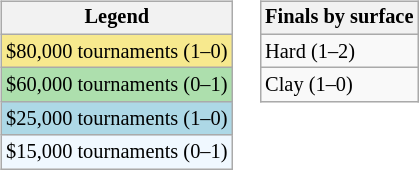<table>
<tr valign=top>
<td><br><table class=wikitable style="font-size:85%;">
<tr>
<th>Legend</th>
</tr>
<tr style="background:#f7e98e;">
<td>$80,000 tournaments (1–0)</td>
</tr>
<tr style="background:#addfad;">
<td>$60,000 tournaments (0–1)</td>
</tr>
<tr style="background:lightblue;">
<td>$25,000 tournaments (1–0)</td>
</tr>
<tr style="background:#f0f8ff;">
<td>$15,000 tournaments (0–1)</td>
</tr>
</table>
</td>
<td><br><table class=wikitable style="font-size:85%;">
<tr>
<th>Finals by surface</th>
</tr>
<tr>
<td>Hard (1–2)</td>
</tr>
<tr>
<td>Clay (1–0)</td>
</tr>
</table>
</td>
</tr>
</table>
